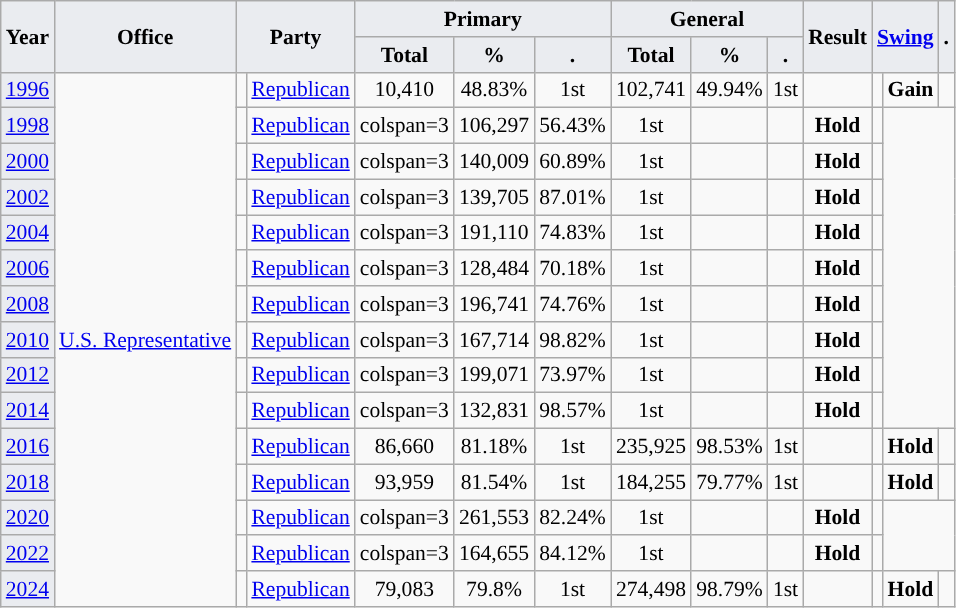<table class="wikitable" style="font-size:90%; text-align:center;">
<tr>
<th style="background-color:#EAECF0;" rowspan=2>Year</th>
<th style="background-color:#EAECF0;" rowspan=2>Office</th>
<th style="background-color:#EAECF0;" colspan=2 rowspan=2>Party</th>
<th style="background-color:#EAECF0;" colspan=3>Primary</th>
<th style="background-color:#EAECF0;" colspan=3>General</th>
<th style="background-color:#EAECF0;" rowspan=2>Result</th>
<th style="background-color:#EAECF0;" colspan=2 rowspan=2><a href='#'>Swing</a></th>
<th style="background-color:#EAECF0;" rowspan=2>.</th>
</tr>
<tr>
<th style="background-color:#EAECF0;">Total</th>
<th style="background-color:#EAECF0;">%</th>
<th style="background-color:#EAECF0;">.</th>
<th style="background-color:#EAECF0;">Total</th>
<th style="background-color:#EAECF0;">%</th>
<th style="background-color:#EAECF0;">.</th>
</tr>
<tr>
<td style="background-color:#EAECF0;"><a href='#'>1996</a></td>
<td rowspan="15"><a href='#'>U.S. Representative</a></td>
<td style="background-color:"></td>
<td><a href='#'>Republican</a></td>
<td>10,410</td>
<td>48.83%</td>
<td>1st</td>
<td>102,741</td>
<td>49.94%</td>
<td>1st</td>
<td></td>
<td style="background-color:"></td>
<td><strong>Gain</strong></td>
<td></td>
</tr>
<tr>
<td style="background-color:#EAECF0;"><a href='#'>1998</a></td>
<td style="background-color:"></td>
<td><a href='#'>Republican</a></td>
<td>colspan=3 </td>
<td>106,297</td>
<td>56.43%</td>
<td>1st</td>
<td></td>
<td style="background-color:"></td>
<td><strong>Hold</strong></td>
<td></td>
</tr>
<tr>
<td style="background-color:#EAECF0;"><a href='#'>2000</a></td>
<td style="background-color:"></td>
<td><a href='#'>Republican</a></td>
<td>colspan=3 </td>
<td>140,009</td>
<td>60.89%</td>
<td>1st</td>
<td></td>
<td style="background-color:"></td>
<td><strong>Hold</strong></td>
<td></td>
</tr>
<tr>
<td style="background-color:#EAECF0;"><a href='#'>2002</a></td>
<td style="background-color:"></td>
<td><a href='#'>Republican</a></td>
<td>colspan=3 </td>
<td>139,705</td>
<td>87.01%</td>
<td>1st</td>
<td></td>
<td style="background-color:"></td>
<td><strong>Hold</strong></td>
<td></td>
</tr>
<tr>
<td style="background-color:#EAECF0;"><a href='#'>2004</a></td>
<td style="background-color:"></td>
<td><a href='#'>Republican</a></td>
<td>colspan=3 </td>
<td>191,110</td>
<td>74.83%</td>
<td>1st</td>
<td></td>
<td style="background-color:"></td>
<td><strong>Hold</strong></td>
<td></td>
</tr>
<tr>
<td style="background-color:#EAECF0;"><a href='#'>2006</a></td>
<td style="background-color:"></td>
<td><a href='#'>Republican</a></td>
<td>colspan=3 </td>
<td>128,484</td>
<td>70.18%</td>
<td>1st</td>
<td></td>
<td style="background-color:"></td>
<td><strong>Hold</strong></td>
<td></td>
</tr>
<tr>
<td style="background-color:#EAECF0;"><a href='#'>2008</a></td>
<td style="background-color:"></td>
<td><a href='#'>Republican</a></td>
<td>colspan=3 </td>
<td>196,741</td>
<td>74.76%</td>
<td>1st</td>
<td></td>
<td style="background-color:"></td>
<td><strong>Hold</strong></td>
<td></td>
</tr>
<tr>
<td style="background-color:#EAECF0;"><a href='#'>2010</a></td>
<td style="background-color:"></td>
<td><a href='#'>Republican</a></td>
<td>colspan=3 </td>
<td>167,714</td>
<td>98.82%</td>
<td>1st</td>
<td></td>
<td style="background-color:"></td>
<td><strong>Hold</strong></td>
<td></td>
</tr>
<tr>
<td style="background-color:#EAECF0;"><a href='#'>2012</a></td>
<td style="background-color:"></td>
<td><a href='#'>Republican</a></td>
<td>colspan=3 </td>
<td>199,071</td>
<td>73.97%</td>
<td>1st</td>
<td></td>
<td style="background-color:"></td>
<td><strong>Hold</strong></td>
<td></td>
</tr>
<tr>
<td style="background-color:#EAECF0;"><a href='#'>2014</a></td>
<td style="background-color:"></td>
<td><a href='#'>Republican</a></td>
<td>colspan=3 </td>
<td>132,831</td>
<td>98.57%</td>
<td>1st</td>
<td></td>
<td style="background-color:"></td>
<td><strong>Hold</strong></td>
<td></td>
</tr>
<tr>
<td style="background-color:#EAECF0;"><a href='#'>2016</a></td>
<td style="background-color:"></td>
<td><a href='#'>Republican</a></td>
<td>86,660</td>
<td>81.18%</td>
<td>1st</td>
<td>235,925</td>
<td>98.53%</td>
<td>1st</td>
<td></td>
<td style="background-color:"></td>
<td><strong>Hold</strong></td>
<td></td>
</tr>
<tr>
<td style="background-color:#EAECF0;"><a href='#'>2018</a></td>
<td style="background-color:"></td>
<td><a href='#'>Republican</a></td>
<td>93,959</td>
<td>81.54%</td>
<td>1st</td>
<td>184,255</td>
<td>79.77%</td>
<td>1st</td>
<td></td>
<td style="background-color:"></td>
<td><strong>Hold</strong></td>
<td></td>
</tr>
<tr>
<td style="background-color:#EAECF0;"><a href='#'>2020</a></td>
<td style="background-color:"></td>
<td><a href='#'>Republican</a></td>
<td>colspan=3 </td>
<td>261,553</td>
<td>82.24%</td>
<td>1st</td>
<td></td>
<td style="background-color:"></td>
<td><strong>Hold</strong></td>
<td></td>
</tr>
<tr>
<td style="background-color:#EAECF0;"><a href='#'>2022</a></td>
<td style="background-color:"></td>
<td><a href='#'>Republican</a></td>
<td>colspan=3 </td>
<td>164,655</td>
<td>84.12%</td>
<td>1st</td>
<td></td>
<td style="background-color:"></td>
<td><strong>Hold</strong></td>
<td></td>
</tr>
<tr>
<td style="background-color:#EAECF0;"><a href='#'>2024</a></td>
<td style="background-color:"></td>
<td><a href='#'>Republican</a></td>
<td>79,083</td>
<td>79.8%</td>
<td>1st</td>
<td>274,498</td>
<td>98.79%</td>
<td>1st</td>
<td></td>
<td style="background-color:"></td>
<td><strong>Hold</strong></td>
<td></td>
</tr>
</table>
